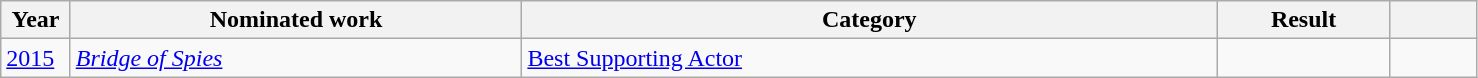<table class=wikitable>
<tr>
<th width=4%>Year</th>
<th width=26%>Nominated work</th>
<th width=40%>Category</th>
<th width=10%>Result</th>
<th width=5%></th>
</tr>
<tr>
<td><a href='#'>2015</a></td>
<td><em><a href='#'>Bridge of Spies</a></em></td>
<td><a href='#'>Best Supporting Actor</a></td>
<td></td>
<td style="text-align:center;"></td>
</tr>
</table>
